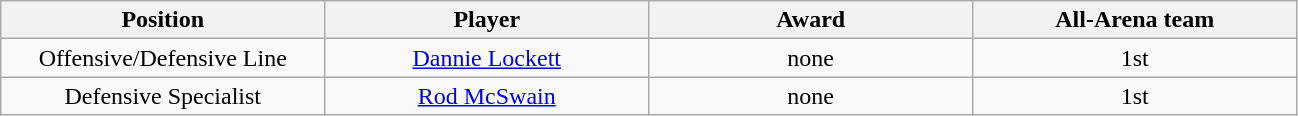<table class="wikitable sortable">
<tr>
<th bgcolor="#DDDDFF" width="20%">Position</th>
<th bgcolor="#DDDDFF" width="20%">Player</th>
<th bgcolor="#DDDDFF" width="20%">Award</th>
<th bgcolor="#DDDDFF" width="20%">All-Arena team</th>
</tr>
<tr align="center">
<td>Offensive/Defensive Line</td>
<td><a href='#'>Dannie Lockett</a></td>
<td>none</td>
<td>1st</td>
</tr>
<tr align="center">
<td>Defensive Specialist</td>
<td><a href='#'>Rod McSwain</a></td>
<td>none</td>
<td>1st</td>
</tr>
</table>
